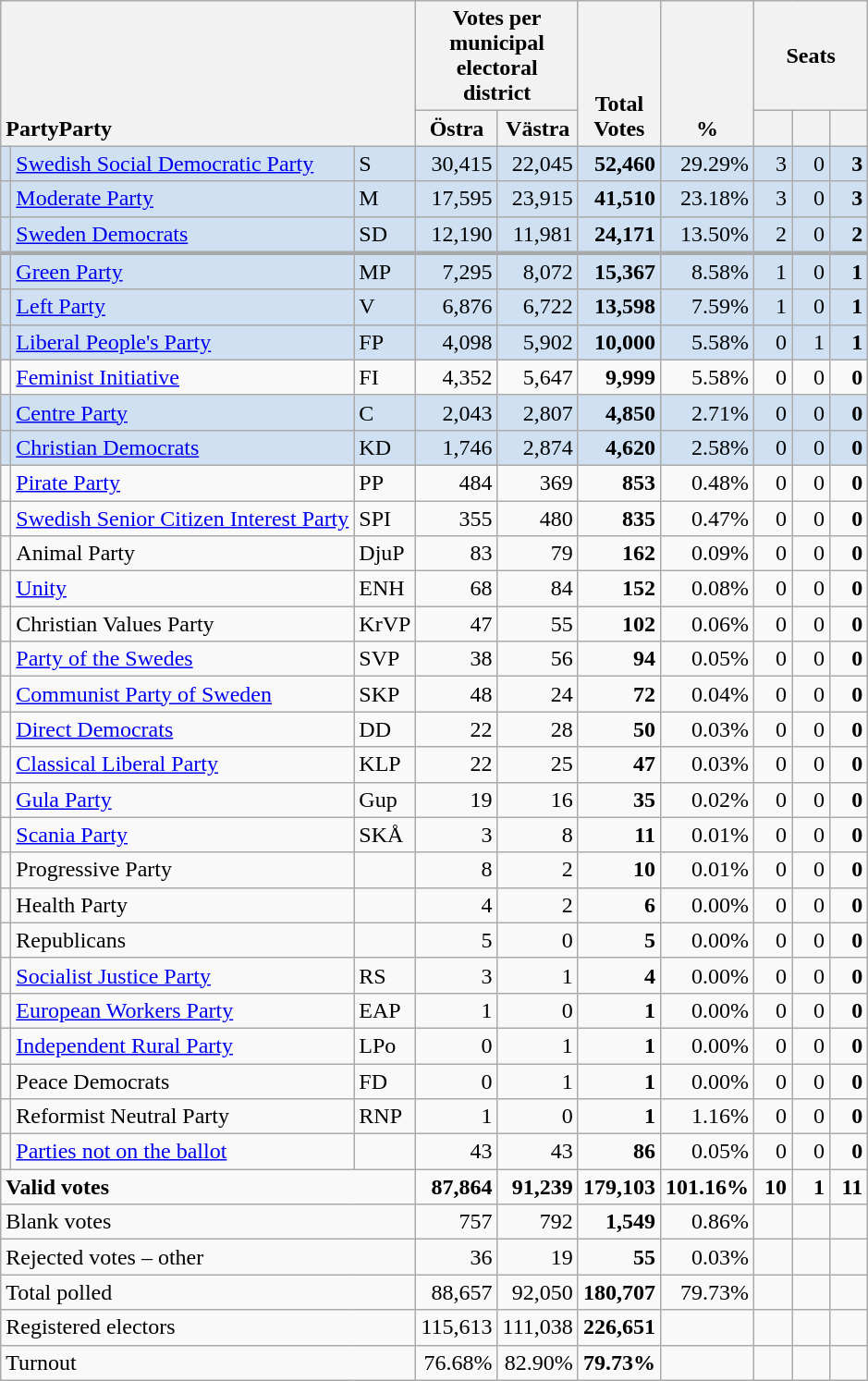<table class="wikitable" border="1" style="text-align:right;">
<tr>
<th style="text-align:left;" valign=bottom rowspan=2 colspan=3>PartyParty</th>
<th colspan=2>Votes per municipal electoral district</th>
<th align=center valign=bottom rowspan=2 width="50">Total Votes</th>
<th align=center valign=bottom rowspan=2 width="50">%</th>
<th colspan=3>Seats</th>
</tr>
<tr>
<th align=center valign=bottom width="50">Östra</th>
<th align=center valign=bottom width="50">Västra</th>
<th align=center valign=bottom width="20"><small></small></th>
<th align=center valign=bottom width="20"><small><a href='#'></a></small></th>
<th align=center valign=bottom width="20"><small></small></th>
</tr>
<tr style="background:#CEE0F2;">
<td></td>
<td align=left style="white-space: nowrap;"><a href='#'>Swedish Social Democratic Party</a></td>
<td align=left>S</td>
<td>30,415</td>
<td>22,045</td>
<td><strong>52,460</strong></td>
<td>29.29%</td>
<td>3</td>
<td>0</td>
<td><strong>3</strong></td>
</tr>
<tr style="background:#CEE0F2;">
<td></td>
<td align=left><a href='#'>Moderate Party</a></td>
<td align=left>M</td>
<td>17,595</td>
<td>23,915</td>
<td><strong>41,510</strong></td>
<td>23.18%</td>
<td>3</td>
<td>0</td>
<td><strong>3</strong></td>
</tr>
<tr style="background:#CEE0F2;">
<td></td>
<td align=left><a href='#'>Sweden Democrats</a></td>
<td align=left>SD</td>
<td>12,190</td>
<td>11,981</td>
<td><strong>24,171</strong></td>
<td>13.50%</td>
<td>2</td>
<td>0</td>
<td><strong>2</strong></td>
</tr>
<tr style="background:#CEE0F2; border-top:3px solid darkgray;">
<td></td>
<td align=left><a href='#'>Green Party</a></td>
<td align=left>MP</td>
<td>7,295</td>
<td>8,072</td>
<td><strong>15,367</strong></td>
<td>8.58%</td>
<td>1</td>
<td>0</td>
<td><strong>1</strong></td>
</tr>
<tr style="background:#CEE0F2;">
<td></td>
<td align=left><a href='#'>Left Party</a></td>
<td align=left>V</td>
<td>6,876</td>
<td>6,722</td>
<td><strong>13,598</strong></td>
<td>7.59%</td>
<td>1</td>
<td>0</td>
<td><strong>1</strong></td>
</tr>
<tr style="background:#CEE0F2;">
<td></td>
<td align=left><a href='#'>Liberal People's Party</a></td>
<td align=left>FP</td>
<td>4,098</td>
<td>5,902</td>
<td><strong>10,000</strong></td>
<td>5.58%</td>
<td>0</td>
<td>1</td>
<td><strong>1</strong></td>
</tr>
<tr>
<td></td>
<td align=left><a href='#'>Feminist Initiative</a></td>
<td align=left>FI</td>
<td>4,352</td>
<td>5,647</td>
<td><strong>9,999</strong></td>
<td>5.58%</td>
<td>0</td>
<td>0</td>
<td><strong>0</strong></td>
</tr>
<tr style="background:#CEE0F2;">
<td></td>
<td align=left><a href='#'>Centre Party</a></td>
<td align=left>C</td>
<td>2,043</td>
<td>2,807</td>
<td><strong>4,850</strong></td>
<td>2.71%</td>
<td>0</td>
<td>0</td>
<td><strong>0</strong></td>
</tr>
<tr style="background:#CEE0F2;">
<td></td>
<td align=left><a href='#'>Christian Democrats</a></td>
<td align=left>KD</td>
<td>1,746</td>
<td>2,874</td>
<td><strong>4,620</strong></td>
<td>2.58%</td>
<td>0</td>
<td>0</td>
<td><strong>0</strong></td>
</tr>
<tr>
<td></td>
<td align=left><a href='#'>Pirate Party</a></td>
<td align=left>PP</td>
<td>484</td>
<td>369</td>
<td><strong>853</strong></td>
<td>0.48%</td>
<td>0</td>
<td>0</td>
<td><strong>0</strong></td>
</tr>
<tr>
<td></td>
<td align=left><a href='#'>Swedish Senior Citizen Interest Party</a></td>
<td align=left>SPI</td>
<td>355</td>
<td>480</td>
<td><strong>835</strong></td>
<td>0.47%</td>
<td>0</td>
<td>0</td>
<td><strong>0</strong></td>
</tr>
<tr>
<td></td>
<td align=left>Animal Party</td>
<td align=left>DjuP</td>
<td>83</td>
<td>79</td>
<td><strong>162</strong></td>
<td>0.09%</td>
<td>0</td>
<td>0</td>
<td><strong>0</strong></td>
</tr>
<tr>
<td></td>
<td align=left><a href='#'>Unity</a></td>
<td align=left>ENH</td>
<td>68</td>
<td>84</td>
<td><strong>152</strong></td>
<td>0.08%</td>
<td>0</td>
<td>0</td>
<td><strong>0</strong></td>
</tr>
<tr>
<td></td>
<td align=left>Christian Values Party</td>
<td align=left>KrVP</td>
<td>47</td>
<td>55</td>
<td><strong>102</strong></td>
<td>0.06%</td>
<td>0</td>
<td>0</td>
<td><strong>0</strong></td>
</tr>
<tr>
<td></td>
<td align=left><a href='#'>Party of the Swedes</a></td>
<td align=left>SVP</td>
<td>38</td>
<td>56</td>
<td><strong>94</strong></td>
<td>0.05%</td>
<td>0</td>
<td>0</td>
<td><strong>0</strong></td>
</tr>
<tr>
<td></td>
<td align=left><a href='#'>Communist Party of Sweden</a></td>
<td align=left>SKP</td>
<td>48</td>
<td>24</td>
<td><strong>72</strong></td>
<td>0.04%</td>
<td>0</td>
<td>0</td>
<td><strong>0</strong></td>
</tr>
<tr>
<td></td>
<td align=left><a href='#'>Direct Democrats</a></td>
<td align=left>DD</td>
<td>22</td>
<td>28</td>
<td><strong>50</strong></td>
<td>0.03%</td>
<td>0</td>
<td>0</td>
<td><strong>0</strong></td>
</tr>
<tr>
<td></td>
<td align=left><a href='#'>Classical Liberal Party</a></td>
<td align=left>KLP</td>
<td>22</td>
<td>25</td>
<td><strong>47</strong></td>
<td>0.03%</td>
<td>0</td>
<td>0</td>
<td><strong>0</strong></td>
</tr>
<tr>
<td></td>
<td align=left><a href='#'>Gula Party</a></td>
<td align=left>Gup</td>
<td>19</td>
<td>16</td>
<td><strong>35</strong></td>
<td>0.02%</td>
<td>0</td>
<td>0</td>
<td><strong>0</strong></td>
</tr>
<tr>
<td></td>
<td align=left><a href='#'>Scania Party</a></td>
<td align=left>SKÅ</td>
<td>3</td>
<td>8</td>
<td><strong>11</strong></td>
<td>0.01%</td>
<td>0</td>
<td>0</td>
<td><strong>0</strong></td>
</tr>
<tr>
<td></td>
<td align=left>Progressive Party</td>
<td></td>
<td>8</td>
<td>2</td>
<td><strong>10</strong></td>
<td>0.01%</td>
<td>0</td>
<td>0</td>
<td><strong>0</strong></td>
</tr>
<tr>
<td></td>
<td align=left>Health Party</td>
<td></td>
<td>4</td>
<td>2</td>
<td><strong>6</strong></td>
<td>0.00%</td>
<td>0</td>
<td>0</td>
<td><strong>0</strong></td>
</tr>
<tr>
<td></td>
<td align=left>Republicans</td>
<td></td>
<td>5</td>
<td>0</td>
<td><strong>5</strong></td>
<td>0.00%</td>
<td>0</td>
<td>0</td>
<td><strong>0</strong></td>
</tr>
<tr>
<td></td>
<td align=left><a href='#'>Socialist Justice Party</a></td>
<td align=left>RS</td>
<td>3</td>
<td>1</td>
<td><strong>4</strong></td>
<td>0.00%</td>
<td>0</td>
<td>0</td>
<td><strong>0</strong></td>
</tr>
<tr>
<td></td>
<td align=left><a href='#'>European Workers Party</a></td>
<td align=left>EAP</td>
<td>1</td>
<td>0</td>
<td><strong>1</strong></td>
<td>0.00%</td>
<td>0</td>
<td>0</td>
<td><strong>0</strong></td>
</tr>
<tr>
<td></td>
<td align=left><a href='#'>Independent Rural Party</a></td>
<td align=left>LPo</td>
<td>0</td>
<td>1</td>
<td><strong>1</strong></td>
<td>0.00%</td>
<td>0</td>
<td>0</td>
<td><strong>0</strong></td>
</tr>
<tr>
<td></td>
<td align=left>Peace Democrats</td>
<td align=left>FD</td>
<td>0</td>
<td>1</td>
<td><strong>1</strong></td>
<td>0.00%</td>
<td>0</td>
<td>0</td>
<td><strong>0</strong></td>
</tr>
<tr>
<td></td>
<td align=left>Reformist Neutral Party</td>
<td align=left>RNP</td>
<td>1</td>
<td>0</td>
<td><strong>1</strong></td>
<td>1.16%</td>
<td>0</td>
<td>0</td>
<td><strong>0</strong></td>
</tr>
<tr>
<td></td>
<td align=left><a href='#'>Parties not on the ballot</a></td>
<td></td>
<td>43</td>
<td>43</td>
<td><strong>86</strong></td>
<td>0.05%</td>
<td>0</td>
<td>0</td>
<td><strong>0</strong></td>
</tr>
<tr style="font-weight:bold">
<td align=left colspan=3>Valid votes</td>
<td>87,864</td>
<td>91,239</td>
<td>179,103</td>
<td>101.16%</td>
<td>10</td>
<td>1</td>
<td>11</td>
</tr>
<tr>
<td align=left colspan=3>Blank votes</td>
<td>757</td>
<td>792</td>
<td><strong>1,549</strong></td>
<td>0.86%</td>
<td></td>
<td></td>
<td></td>
</tr>
<tr>
<td align=left colspan=3>Rejected votes – other</td>
<td>36</td>
<td>19</td>
<td><strong>55</strong></td>
<td>0.03%</td>
<td></td>
<td></td>
<td></td>
</tr>
<tr>
<td align=left colspan=3>Total polled</td>
<td>88,657</td>
<td>92,050</td>
<td><strong>180,707</strong></td>
<td>79.73%</td>
<td></td>
<td></td>
<td></td>
</tr>
<tr>
<td align=left colspan=3>Registered electors</td>
<td>115,613</td>
<td>111,038</td>
<td><strong>226,651</strong></td>
<td></td>
<td></td>
<td></td>
<td></td>
</tr>
<tr>
<td align=left colspan=3>Turnout</td>
<td>76.68%</td>
<td>82.90%</td>
<td><strong>79.73%</strong></td>
<td></td>
<td></td>
<td></td>
<td></td>
</tr>
</table>
